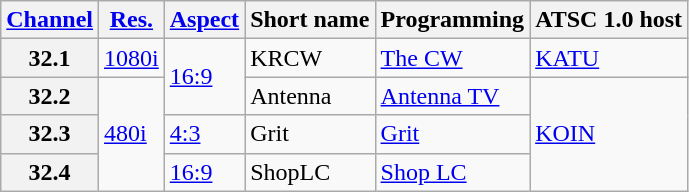<table class="wikitable">
<tr>
<th scope = "col"><a href='#'>Channel</a></th>
<th scope = "col"><a href='#'>Res.</a></th>
<th scope = "col"><a href='#'>Aspect</a></th>
<th scope = "col">Short name</th>
<th scope = "col">Programming</th>
<th scope = "col">ATSC 1.0 host</th>
</tr>
<tr>
<th scope = "row">32.1</th>
<td><a href='#'>1080i</a></td>
<td rowspan="2"><a href='#'>16:9</a></td>
<td>KRCW</td>
<td><a href='#'>The CW</a></td>
<td><a href='#'>KATU</a></td>
</tr>
<tr>
<th scope = "row">32.2</th>
<td rowspan="3"><a href='#'>480i</a></td>
<td>Antenna</td>
<td><a href='#'>Antenna TV</a></td>
<td rowspan="3"><a href='#'>KOIN</a></td>
</tr>
<tr>
<th scope = "row">32.3</th>
<td><a href='#'>4:3</a></td>
<td>Grit</td>
<td><a href='#'>Grit</a></td>
</tr>
<tr>
<th scope = "row">32.4</th>
<td><a href='#'>16:9</a></td>
<td>ShopLC</td>
<td><a href='#'>Shop LC</a></td>
</tr>
</table>
